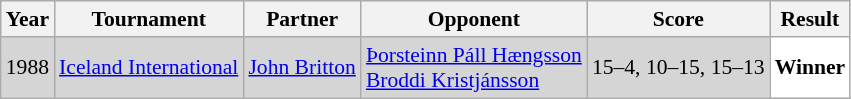<table class="sortable wikitable" style="font-size: 90%;">
<tr>
<th>Year</th>
<th>Tournament</th>
<th>Partner</th>
<th>Opponent</th>
<th>Score</th>
<th>Result</th>
</tr>
<tr style="background:#D5D5D5">
<td align="center">1988</td>
<td align="left"><a href='#'>Iceland International</a></td>
<td align="left"> <a href='#'>John Britton</a></td>
<td align="left"> <a href='#'>Þorsteinn Páll Hængsson</a><br> <a href='#'>Broddi Kristjánsson</a></td>
<td align="left">15–4, 10–15, 15–13</td>
<td style="text-align:left; background:white"> <strong>Winner</strong></td>
</tr>
</table>
